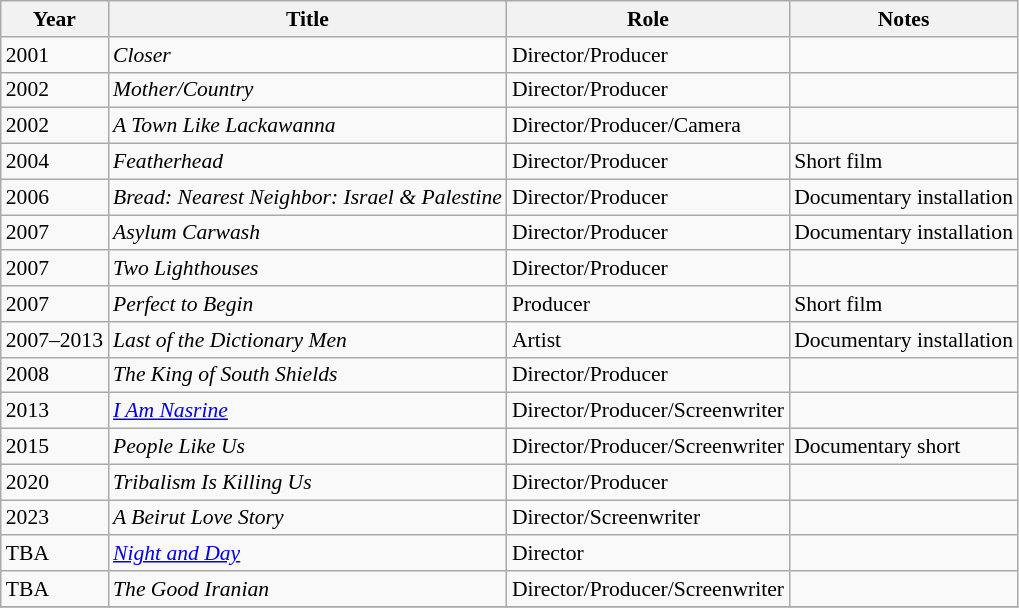<table class="wikitable sortable" style="font-size:90%;">
<tr>
<th>Year</th>
<th>Title</th>
<th>Role</th>
<th>Notes</th>
</tr>
<tr>
<td>2001</td>
<td><em>Closer </em></td>
<td>Director/Producer</td>
<td></td>
</tr>
<tr>
<td>2002</td>
<td><em>Mother/Country</em></td>
<td>Director/Producer</td>
<td></td>
</tr>
<tr>
<td>2002</td>
<td><em>A Town Like Lackawanna</em></td>
<td>Director/Producer/Camera</td>
<td></td>
</tr>
<tr>
<td>2004</td>
<td><em>Featherhead</em></td>
<td>Director/Producer</td>
<td>Short film</td>
</tr>
<tr>
<td>2006</td>
<td><em>Bread: Nearest Neighbor: Israel & Palestine</em></td>
<td>Director/Producer</td>
<td>Documentary installation</td>
</tr>
<tr>
<td>2007</td>
<td><em>Asylum Carwash</em></td>
<td>Director/Producer</td>
<td>Documentary installation</td>
</tr>
<tr>
<td>2007</td>
<td><em>Two Lighthouses</em></td>
<td>Director/Producer</td>
<td></td>
</tr>
<tr>
<td>2007</td>
<td><em>Perfect to Begin</em></td>
<td>Producer</td>
<td>Short film</td>
</tr>
<tr>
<td>2007–2013</td>
<td><em>Last of the Dictionary Men</em></td>
<td>Artist</td>
<td>Documentary installation</td>
</tr>
<tr>
<td>2008</td>
<td><em>The King of South Shields</em></td>
<td>Director/Producer</td>
<td></td>
</tr>
<tr>
<td>2013</td>
<td><em><a href='#'>I Am Nasrine</a></em></td>
<td>Director/Producer/Screenwriter</td>
<td></td>
</tr>
<tr>
<td>2015</td>
<td><em>People Like Us</em></td>
<td>Director/Producer/Screenwriter</td>
<td>Documentary short</td>
</tr>
<tr>
<td>2020</td>
<td><em>Tribalism Is Killing Us</em></td>
<td>Director/Producer</td>
<td></td>
</tr>
<tr>
<td>2023</td>
<td><em>A Beirut Love Story</em></td>
<td>Director/Screenwriter</td>
<td></td>
</tr>
<tr>
<td>TBA</td>
<td><em><a href='#'>Night and Day</a></em></td>
<td>Director</td>
<td></td>
</tr>
<tr>
<td>TBA</td>
<td><em>The Good Iranian</em></td>
<td>Director/Producer/Screenwriter</td>
<td></td>
</tr>
<tr ->
</tr>
</table>
